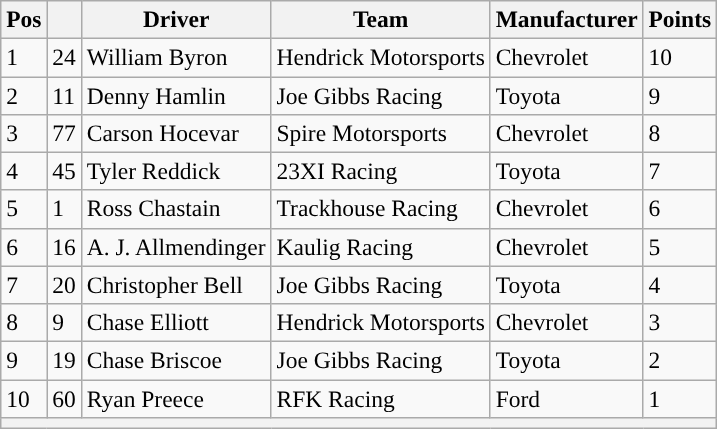<table class="wikitable" style="font-size:98%">
<tr>
<th>Pos</th>
<th></th>
<th>Driver</th>
<th>Team</th>
<th>Manufacturer</th>
<th>Points</th>
</tr>
<tr>
<td>1</td>
<td>24</td>
<td>William Byron</td>
<td>Hendrick Motorsports</td>
<td>Chevrolet</td>
<td>10</td>
</tr>
<tr>
<td>2</td>
<td>11</td>
<td>Denny Hamlin</td>
<td>Joe Gibbs Racing</td>
<td>Toyota</td>
<td>9</td>
</tr>
<tr>
<td>3</td>
<td>77</td>
<td>Carson Hocevar</td>
<td>Spire Motorsports</td>
<td>Chevrolet</td>
<td>8</td>
</tr>
<tr>
<td>4</td>
<td>45</td>
<td>Tyler Reddick</td>
<td>23XI Racing</td>
<td>Toyota</td>
<td>7</td>
</tr>
<tr>
<td>5</td>
<td>1</td>
<td>Ross Chastain</td>
<td>Trackhouse Racing</td>
<td>Chevrolet</td>
<td>6</td>
</tr>
<tr>
<td>6</td>
<td>16</td>
<td>A. J. Allmendinger</td>
<td>Kaulig Racing</td>
<td>Chevrolet</td>
<td>5</td>
</tr>
<tr>
<td>7</td>
<td>20</td>
<td>Christopher Bell</td>
<td>Joe Gibbs Racing</td>
<td>Toyota</td>
<td>4</td>
</tr>
<tr>
<td>8</td>
<td>9</td>
<td>Chase Elliott</td>
<td>Hendrick Motorsports</td>
<td>Chevrolet</td>
<td>3</td>
</tr>
<tr>
<td>9</td>
<td>19</td>
<td>Chase Briscoe</td>
<td>Joe Gibbs Racing</td>
<td>Toyota</td>
<td>2</td>
</tr>
<tr>
<td>10</td>
<td>60</td>
<td>Ryan Preece</td>
<td>RFK Racing</td>
<td>Ford</td>
<td>1</td>
</tr>
<tr>
<th colspan="6"></th>
</tr>
</table>
